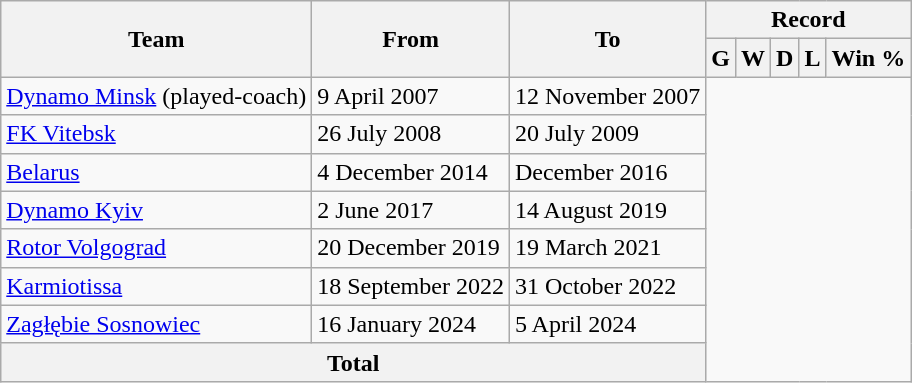<table class="wikitable" style="text-align: center">
<tr>
<th rowspan="2">Team</th>
<th rowspan="2">From</th>
<th rowspan="2">To</th>
<th colspan="5">Record</th>
</tr>
<tr>
<th>G</th>
<th>W</th>
<th>D</th>
<th>L</th>
<th>Win %</th>
</tr>
<tr>
<td align=left><a href='#'>Dynamo Minsk</a> (played-coach)</td>
<td align=left>9 April 2007</td>
<td align=left>12 November 2007<br></td>
</tr>
<tr>
<td align=left><a href='#'>FK Vitebsk</a></td>
<td align=left>26 July 2008</td>
<td align=left>20 July 2009<br></td>
</tr>
<tr>
<td align=left><a href='#'>Belarus</a></td>
<td align=left>4 December 2014</td>
<td align=left>December 2016<br></td>
</tr>
<tr>
<td align=left><a href='#'>Dynamo Kyiv</a></td>
<td align=left>2 June 2017</td>
<td align=left>14 August 2019<br></td>
</tr>
<tr>
<td align=left><a href='#'>Rotor Volgograd</a></td>
<td align=left>20 December 2019</td>
<td align=left>19 March 2021<br></td>
</tr>
<tr>
<td align=left><a href='#'>Karmiotissa</a></td>
<td align=left>18 September 2022</td>
<td align=left>31 October 2022<br></td>
</tr>
<tr>
<td align=left><a href='#'>Zagłębie Sosnowiec</a></td>
<td align=left>16 January 2024</td>
<td align=left>5 April 2024<br></td>
</tr>
<tr>
<th colspan="3">Total<br></th>
</tr>
</table>
